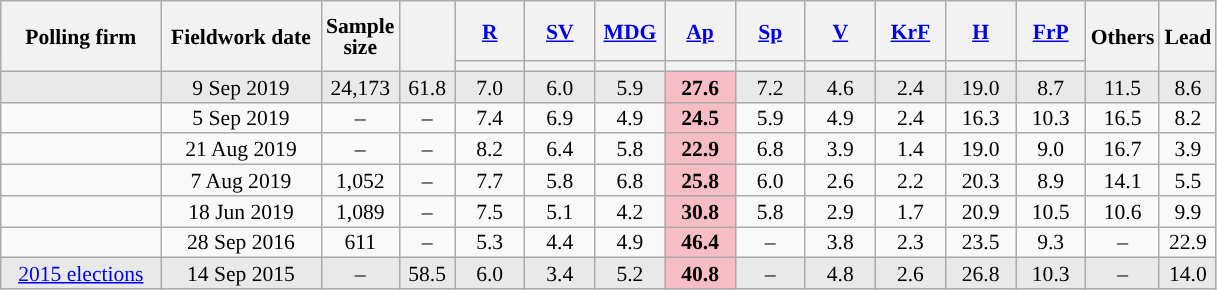<table class="wikitable sortable" style="text-align:center;font-size:90%;line-height:14px;">
<tr style="height:40px;">
<th style="width:100px;" rowspan="2">Polling firm</th>
<th style="width:100px;" rowspan="2">Fieldwork date</th>
<th style="width:35px;" rowspan="2">Sample<br>size</th>
<th style="width:30px;" rowspan="2"></th>
<th class="unsortable" style="width:40px;"><a href='#'>R</a></th>
<th class="unsortable" style="width:40px;"><a href='#'>SV</a></th>
<th class="unsortable" style="width:40px;"><a href='#'>MDG</a></th>
<th class="unsortable" style="width:40px;"><a href='#'>Ap</a></th>
<th class="unsortable" style="width:40px;"><a href='#'>Sp</a></th>
<th class="unsortable" style="width:40px;"><a href='#'>V</a></th>
<th class="unsortable" style="width:40px;"><a href='#'>KrF</a></th>
<th class="unsortable" style="width:40px;"><a href='#'>H</a></th>
<th class="unsortable" style="width:40px;"><a href='#'>FrP</a></th>
<th class="unsortable" style="width:30px;" rowspan="2">Others</th>
<th style="width:30px;" rowspan="2">Lead</th>
</tr>
<tr>
<th style="background:"></th>
<th style="background:"></th>
<th style="background:"></th>
<th style="background:"></th>
<th style="background:"></th>
<th style="background:"></th>
<th style="background:"></th>
<th style="background:"></th>
<th style="background:"></th>
</tr>
<tr style="background:#E9E9E9;">
<td></td>
<td data-sort-value="2019-09-09">9 Sep 2019</td>
<td>24,173</td>
<td>61.8</td>
<td>7.0</td>
<td>6.0</td>
<td>5.9</td>
<td style="background:#F7BDC5;"><strong>27.6</strong></td>
<td>7.2</td>
<td>4.6</td>
<td>2.4</td>
<td>19.0</td>
<td>8.7</td>
<td>11.5</td>
<td style="background:">8.6</td>
</tr>
<tr>
<td></td>
<td data-sort-value="2019-09-05">5 Sep 2019</td>
<td>–</td>
<td>–</td>
<td>7.4</td>
<td>6.9</td>
<td>4.9</td>
<td style="background:#F7BDC5;"><strong>24.5</strong></td>
<td>5.9</td>
<td>4.9</td>
<td>2.4</td>
<td>16.3</td>
<td>10.3</td>
<td>16.5</td>
<td style="background:">8.2</td>
</tr>
<tr>
<td></td>
<td data-sort-value="2019-08-21">21 Aug 2019</td>
<td>–</td>
<td>–</td>
<td>8.2</td>
<td>6.4</td>
<td>5.8</td>
<td style="background:#F7BDC5;"><strong>22.9</strong></td>
<td>6.8</td>
<td>3.9</td>
<td>1.4</td>
<td>19.0</td>
<td>9.0</td>
<td>16.7</td>
<td style="background:">3.9</td>
</tr>
<tr>
<td></td>
<td data-sort-value="2019-08-09">7 Aug 2019</td>
<td>1,052</td>
<td>–</td>
<td>7.7</td>
<td>5.8</td>
<td>6.8</td>
<td style="background:#F7BDC5;"><strong>25.8</strong></td>
<td>6.0</td>
<td>2.6</td>
<td>2.2</td>
<td>20.3</td>
<td>8.9</td>
<td>14.1</td>
<td style="background:">5.5</td>
</tr>
<tr>
<td></td>
<td data-sort-value="2019-06-18">18 Jun 2019</td>
<td>1,089</td>
<td>–</td>
<td>7.5</td>
<td>5.1</td>
<td>4.2</td>
<td style="background:#F7BDC5;"><strong>30.8</strong></td>
<td>5.8</td>
<td>2.9</td>
<td>1.7</td>
<td>20.9</td>
<td>10.5</td>
<td>10.6</td>
<td style="background:">9.9</td>
</tr>
<tr>
<td></td>
<td data-sort-value="2016-09-28">28 Sep 2016</td>
<td>611</td>
<td>–</td>
<td>5.3</td>
<td>4.4</td>
<td>4.9</td>
<td style="background:#F7BDC5;"><strong>46.4</strong></td>
<td>–</td>
<td>3.8</td>
<td>2.3</td>
<td>23.5</td>
<td>9.3</td>
<td>–</td>
<td style="background:">22.9</td>
</tr>
<tr style="background:#E9E9E9;">
<td><a href='#'>2015 elections</a></td>
<td data-sort-value="2015-09-14">14 Sep 2015</td>
<td>–</td>
<td>58.5</td>
<td>6.0</td>
<td>3.4</td>
<td>5.2</td>
<td style="background:#F7BDC5;"><strong>40.8</strong></td>
<td>–</td>
<td>4.8</td>
<td>2.6</td>
<td>26.8</td>
<td>10.3</td>
<td>–</td>
<td style="background:">14.0</td>
</tr>
</table>
